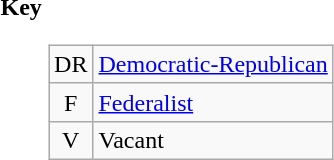<table>
<tr valign=top>
<th>Key</th>
<td><br><table class=wikitable>
<tr>
<td align=center >DR</td>
<td><a href='#'>Democratic-Republican</a></td>
</tr>
<tr>
<td align=center >F</td>
<td><a href='#'>Federalist</a></td>
</tr>
<tr>
<td align=center >V</td>
<td>Vacant</td>
</tr>
</table>
</td>
</tr>
</table>
